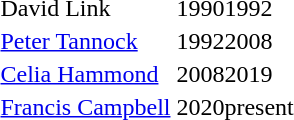<table>
<tr>
<td>David Link</td>
<td>19901992</td>
</tr>
<tr>
<td><a href='#'>Peter Tannock</a></td>
<td>19922008</td>
</tr>
<tr>
<td><a href='#'>Celia Hammond</a></td>
<td>20082019</td>
</tr>
<tr>
<td><a href='#'>Francis Campbell</a></td>
<td>2020present</td>
</tr>
<tr>
</tr>
</table>
